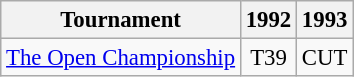<table class="wikitable" style="font-size:95%;text-align:center;">
<tr>
<th>Tournament</th>
<th>1992</th>
<th>1993</th>
</tr>
<tr>
<td align=left><a href='#'>The Open Championship</a></td>
<td>T39</td>
<td>CUT</td>
</tr>
</table>
